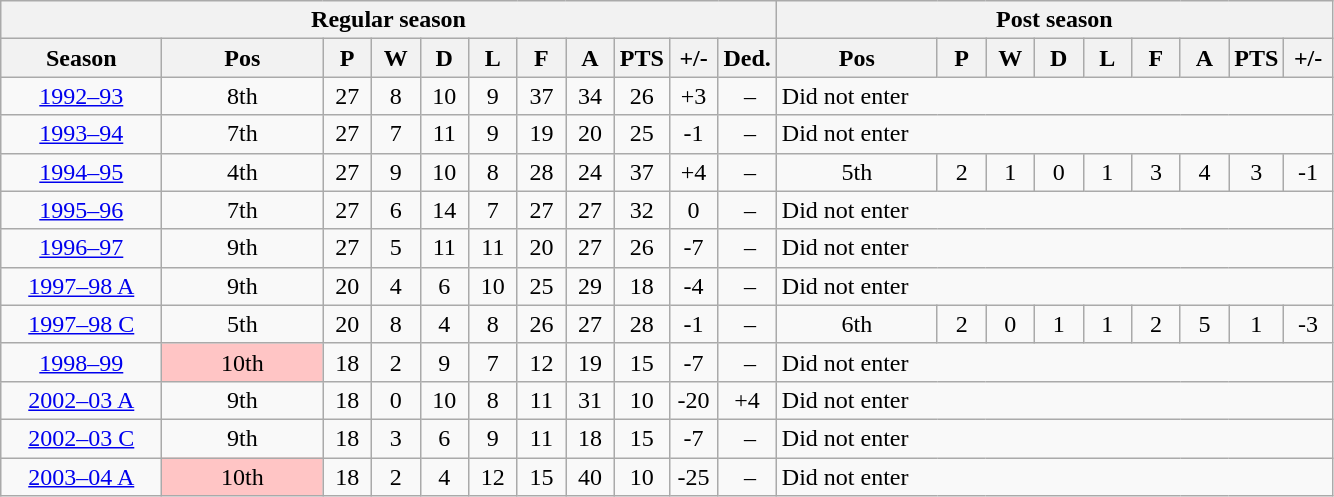<table class="wikitable">
<tr>
<th colspan="11">Regular season</th>
<th colspan="9">Post season</th>
</tr>
<tr>
<th width="100">Season</th>
<th width="100">Pos</th>
<th width="25">P</th>
<th width="25">W</th>
<th width="25">D</th>
<th width="25">L</th>
<th width="25">F</th>
<th width="25">A</th>
<th width="25">PTS</th>
<th width="25">+/-</th>
<th width="25">Ded.</th>
<th width="100">Pos</th>
<th width="25">P</th>
<th width="25">W</th>
<th width="25">D</th>
<th width="25">L</th>
<th width="25">F</th>
<th width="25">A</th>
<th width="25">PTS</th>
<th width="25">+/-</th>
</tr>
<tr>
<td align="center"><a href='#'>1992–93</a></td>
<td align="center">8th</td>
<td align="center">27</td>
<td align="center">8</td>
<td align="center">10</td>
<td align="center">9</td>
<td align="center">37</td>
<td align="center">34</td>
<td align="center">26</td>
<td align="center">+3</td>
<td align="center"> –</td>
<td colspan="9">Did not enter</td>
</tr>
<tr>
<td align="center"><a href='#'>1993–94</a></td>
<td align="center">7th</td>
<td align="center">27</td>
<td align="center">7</td>
<td align="center">11</td>
<td align="center">9</td>
<td align="center">19</td>
<td align="center">20</td>
<td align="center">25</td>
<td align="center">-1</td>
<td align="center"> –</td>
<td colspan="9">Did not enter</td>
</tr>
<tr>
<td align="center"><a href='#'>1994–95</a></td>
<td align="center">4th</td>
<td align="center">27</td>
<td align="center">9</td>
<td align="center">10</td>
<td align="center">8</td>
<td align="center">28</td>
<td align="center">24</td>
<td align="center">37</td>
<td align="center">+4</td>
<td align="center"> –</td>
<td align="center">5th</td>
<td align="center">2</td>
<td align="center">1</td>
<td align="center">0</td>
<td align="center">1</td>
<td align="center">3</td>
<td align="center">4</td>
<td align="center">3</td>
<td align="center">-1</td>
</tr>
<tr>
<td align="center"><a href='#'>1995–96</a></td>
<td align="center">7th</td>
<td align="center">27</td>
<td align="center">6</td>
<td align="center">14</td>
<td align="center">7</td>
<td align="center">27</td>
<td align="center">27</td>
<td align="center">32</td>
<td align="center">0</td>
<td align="center"> –</td>
<td colspan="9">Did not enter</td>
</tr>
<tr>
<td align="center"><a href='#'>1996–97</a></td>
<td align="center">9th</td>
<td align="center">27</td>
<td align="center">5</td>
<td align="center">11</td>
<td align="center">11</td>
<td align="center">20</td>
<td align="center">27</td>
<td align="center">26</td>
<td align="center">-7</td>
<td align="center"> –</td>
<td colspan="9">Did not enter</td>
</tr>
<tr>
<td align="center"><a href='#'>1997–98 A</a></td>
<td align="center">9th</td>
<td align="center">20</td>
<td align="center">4</td>
<td align="center">6</td>
<td align="center">10</td>
<td align="center">25</td>
<td align="center">29</td>
<td align="center">18</td>
<td align="center">-4</td>
<td align="center"> –</td>
<td colspan="9">Did not enter</td>
</tr>
<tr>
<td align="center"><a href='#'>1997–98 C</a></td>
<td align="center">5th</td>
<td align="center">20</td>
<td align="center">8</td>
<td align="center">4</td>
<td align="center">8</td>
<td align="center">26</td>
<td align="center">27</td>
<td align="center">28</td>
<td align="center">-1</td>
<td align="center"> –</td>
<td align="center">6th</td>
<td align="center">2</td>
<td align="center">0</td>
<td align="center">1</td>
<td align="center">1</td>
<td align="center">2</td>
<td align="center">5</td>
<td align="center">1</td>
<td align="center">-3</td>
</tr>
<tr>
<td align="center"><a href='#'>1998–99</a></td>
<td align="center" bgcolor="FFC5C5">10th</td>
<td align="center">18</td>
<td align="center">2</td>
<td align="center">9</td>
<td align="center">7</td>
<td align="center">12</td>
<td align="center">19</td>
<td align="center">15</td>
<td align="center">-7</td>
<td align="center"> –</td>
<td colspan="9">Did not enter</td>
</tr>
<tr>
<td align="center"><a href='#'>2002–03 A</a></td>
<td align="center">9th</td>
<td align="center">18</td>
<td align="center">0</td>
<td align="center">10</td>
<td align="center">8</td>
<td align="center">11</td>
<td align="center">31</td>
<td align="center">10</td>
<td align="center">-20</td>
<td align="center">+4</td>
<td colspan="9">Did not enter</td>
</tr>
<tr>
<td align="center"><a href='#'>2002–03 C</a></td>
<td align="center">9th</td>
<td align="center">18</td>
<td align="center">3</td>
<td align="center">6</td>
<td align="center">9</td>
<td align="center">11</td>
<td align="center">18</td>
<td align="center">15</td>
<td align="center">-7</td>
<td align="center"> –</td>
<td colspan="9">Did not enter</td>
</tr>
<tr>
<td align="center"><a href='#'>2003–04 A</a></td>
<td align="center" bgcolor="FFC5C5">10th</td>
<td align="center">18</td>
<td align="center">2</td>
<td align="center">4</td>
<td align="center">12</td>
<td align="center">15</td>
<td align="center">40</td>
<td align="center">10</td>
<td align="center">-25</td>
<td align="center"> –</td>
<td colspan="9">Did not enter</td>
</tr>
</table>
